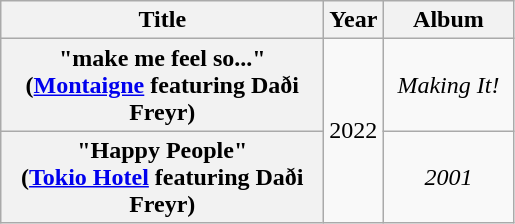<table class="wikitable plainrowheaders" style="text-align:center;">
<tr>
<th scope="col" style="width:13em;">Title</th>
<th scope="col" style="width:1em;">Year</th>
<th scope="col" style="width:5em;">Album</th>
</tr>
<tr>
<th scope="row">"make me feel so..."<br><span>(<a href='#'>Montaigne</a> featuring Daði Freyr)</span></th>
<td rowspan="2">2022</td>
<td><em>Making It!</em></td>
</tr>
<tr>
<th scope="row">"Happy People"<br><span>(<a href='#'>Tokio Hotel</a> featuring Daði Freyr)</span></th>
<td><em>2001</em></td>
</tr>
</table>
